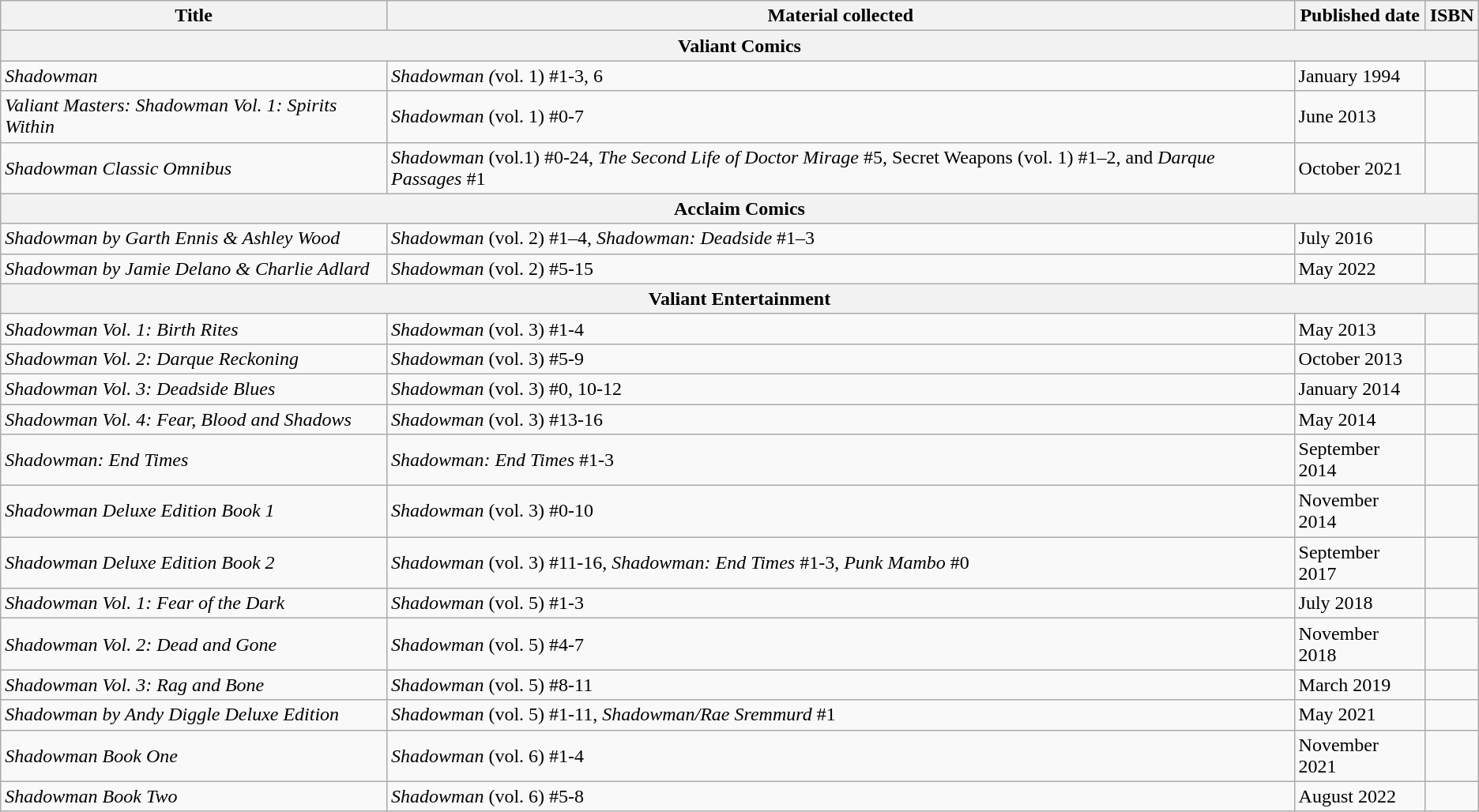<table class="wikitable">
<tr>
<th>Title</th>
<th>Material collected</th>
<th>Published date</th>
<th>ISBN</th>
</tr>
<tr>
<th colspan="4">Valiant Comics</th>
</tr>
<tr>
<td><em>Shadowman</em></td>
<td><em>Shadowman (</em>vol. 1) #1-3, 6</td>
<td>January 1994</td>
<td></td>
</tr>
<tr>
<td><em>Valiant Masters: Shadowman Vol. 1: Spirits Within</em></td>
<td><em>Shadowman</em> (vol. 1) #0-7</td>
<td>June 2013</td>
<td></td>
</tr>
<tr>
<td><em>Shadowman Classic Omnibus</em></td>
<td><em>Shadowman</em> (vol.1) #0-24, <em>The Second Life of Doctor Mirage</em> #5, Secret Weapons (vol. 1) #1–2, and <em>Darque Passages</em> #1</td>
<td>October 2021</td>
<td></td>
</tr>
<tr>
<th colspan="4">Acclaim Comics</th>
</tr>
<tr>
<td><em>Shadowman by Garth Ennis & Ashley Wood</em></td>
<td><em>Shadowman</em> (vol. 2) #1–4, <em>Shadowman: Deadside</em> #1–3</td>
<td>July 2016</td>
<td></td>
</tr>
<tr>
<td><em>Shadowman by Jamie Delano & Charlie Adlard</em></td>
<td><em>Shadowman</em> (vol. 2) #5-15</td>
<td>May 2022</td>
<td></td>
</tr>
<tr>
<th colspan="4">Valiant Entertainment</th>
</tr>
<tr>
<td><em>Shadowman Vol. 1: Birth Rites</em></td>
<td><em>Shadowman</em> (vol. 3) #1-4</td>
<td>May 2013</td>
<td></td>
</tr>
<tr>
<td><em>Shadowman Vol. 2: Darque Reckoning</em></td>
<td><em>Shadowman</em> (vol. 3) #5-9</td>
<td>October 2013</td>
<td></td>
</tr>
<tr>
<td><em>Shadowman Vol. 3: Deadside Blues</em></td>
<td><em>Shadowman</em> (vol. 3) #0, 10-12</td>
<td>January 2014</td>
<td></td>
</tr>
<tr>
<td><em>Shadowman Vol. 4: Fear, Blood and Shadows</em></td>
<td><em>Shadowman</em> (vol. 3) #13-16</td>
<td>May 2014</td>
<td></td>
</tr>
<tr>
<td><em>Shadowman: End Times</em></td>
<td><em>Shadowman: End Times</em> #1-3</td>
<td>September 2014</td>
<td></td>
</tr>
<tr>
<td><em>Shadowman Deluxe Edition Book 1</em></td>
<td><em>Shadowman</em> (vol. 3) #0-10</td>
<td>November 2014</td>
<td></td>
</tr>
<tr>
<td><em>Shadowman Deluxe Edition Book 2</em></td>
<td><em>Shadowman</em> (vol. 3) #11-16, <em>Shadowman: End Times</em> #1-3, <em>Punk Mambo</em> #0</td>
<td>September 2017</td>
<td></td>
</tr>
<tr>
<td><em>Shadowman Vol. 1: Fear of the Dark</em></td>
<td><em>Shadowman</em> (vol. 5) #1-3</td>
<td>July 2018</td>
<td></td>
</tr>
<tr>
<td><em>Shadowman Vol. 2: Dead and Gone</em></td>
<td><em>Shadowman</em> (vol. 5) #4-7</td>
<td>November 2018</td>
<td></td>
</tr>
<tr>
<td><em>Shadowman Vol. 3: Rag and Bone</em></td>
<td><em>Shadowman</em> (vol. 5) #8-11</td>
<td>March 2019</td>
<td></td>
</tr>
<tr>
<td><em>Shadowman by Andy Diggle Deluxe Edition</em></td>
<td><em>Shadowman</em> (vol. 5) #1-11, <em>Shadowman/Rae Sremmurd</em> #1</td>
<td>May 2021</td>
<td></td>
</tr>
<tr>
<td><em>Shadowman Book One</em></td>
<td><em>Shadowman</em> (vol. 6) #1-4</td>
<td>November 2021</td>
<td></td>
</tr>
<tr>
<td><em>Shadowman Book Two</em></td>
<td><em>Shadowman</em> (vol. 6) #5-8</td>
<td>August 2022</td>
<td></td>
</tr>
</table>
